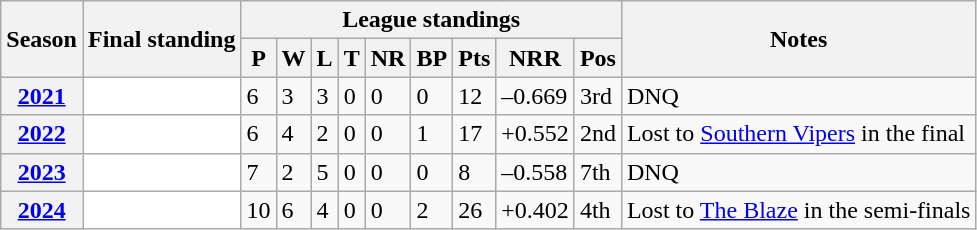<table class="wikitable sortable">
<tr>
<th scope="col" rowspan="2">Season</th>
<th scope="col" rowspan="2">Final standing</th>
<th scope="col" colspan="9">League standings</th>
<th scope="col" rowspan="2">Notes</th>
</tr>
<tr>
<th scope="col">P</th>
<th scope="col">W</th>
<th scope="col">L</th>
<th scope="col">T</th>
<th scope="col">NR</th>
<th scope="col">BP</th>
<th scope="col">Pts</th>
<th scope="col">NRR</th>
<th scope="col">Pos</th>
</tr>
<tr>
<th scope="row"><a href='#'>2021</a></th>
<td style="background: white;"></td>
<td>6</td>
<td>3</td>
<td>3</td>
<td>0</td>
<td>0</td>
<td>0</td>
<td>12</td>
<td>–0.669</td>
<td>3rd</td>
<td>DNQ</td>
</tr>
<tr>
<th scope="row"><a href='#'>2022</a></th>
<td style="background: white;"></td>
<td>6</td>
<td>4</td>
<td>2</td>
<td>0</td>
<td>0</td>
<td>1</td>
<td>17</td>
<td>+0.552</td>
<td>2nd</td>
<td>Lost to <a href='#'>Southern Vipers</a> in the final</td>
</tr>
<tr>
<th scope="row"><a href='#'>2023</a></th>
<td style="background: white;"></td>
<td>7</td>
<td>2</td>
<td>5</td>
<td>0</td>
<td>0</td>
<td>0</td>
<td>8</td>
<td>–0.558</td>
<td>7th</td>
<td>DNQ</td>
</tr>
<tr>
<th scope="row"><a href='#'>2024</a></th>
<td style="background: white;"></td>
<td>10</td>
<td>6</td>
<td>4</td>
<td>0</td>
<td>0</td>
<td>2</td>
<td>26</td>
<td>+0.402</td>
<td>4th</td>
<td>Lost to <a href='#'>The Blaze</a> in the semi-finals</td>
</tr>
</table>
